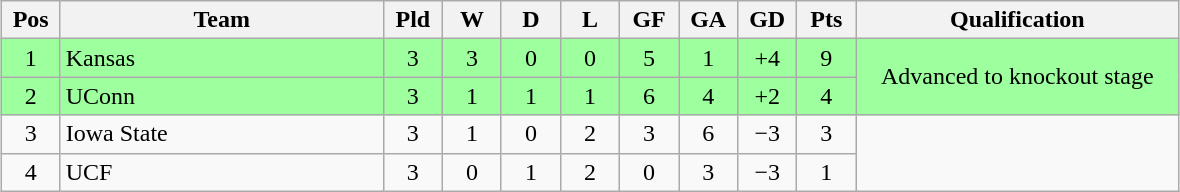<table class="wikitable" style="text-align:center; margin: 1em auto">
<tr>
<th style="width:2em">Pos</th>
<th style="width:13em">Team</th>
<th style="width:2em">Pld</th>
<th style="width:2em">W</th>
<th style="width:2em">D</th>
<th style="width:2em">L</th>
<th style="width:2em">GF</th>
<th style="width:2em">GA</th>
<th style="width:2em">GD</th>
<th style="width:2em">Pts</th>
<th style="width:13em">Qualification</th>
</tr>
<tr bgcolor="#9eff9e">
<td>1</td>
<td style="text-align:left">Kansas</td>
<td>3</td>
<td>3</td>
<td>0</td>
<td>0</td>
<td>5</td>
<td>1</td>
<td>+4</td>
<td>9</td>
<td rowspan="2">Advanced to knockout stage</td>
</tr>
<tr bgcolor="#9eff9e">
<td>2</td>
<td style="text-align:left">UConn</td>
<td>3</td>
<td>1</td>
<td>1</td>
<td>1</td>
<td>6</td>
<td>4</td>
<td>+2</td>
<td>4</td>
</tr>
<tr>
<td>3</td>
<td style="text-align:left">Iowa State</td>
<td>3</td>
<td>1</td>
<td>0</td>
<td>2</td>
<td>3</td>
<td>6</td>
<td>−3</td>
<td>3</td>
</tr>
<tr>
<td>4</td>
<td style="text-align:left">UCF</td>
<td>3</td>
<td>0</td>
<td>1</td>
<td>2</td>
<td>0</td>
<td>3</td>
<td>−3</td>
<td>1</td>
</tr>
</table>
